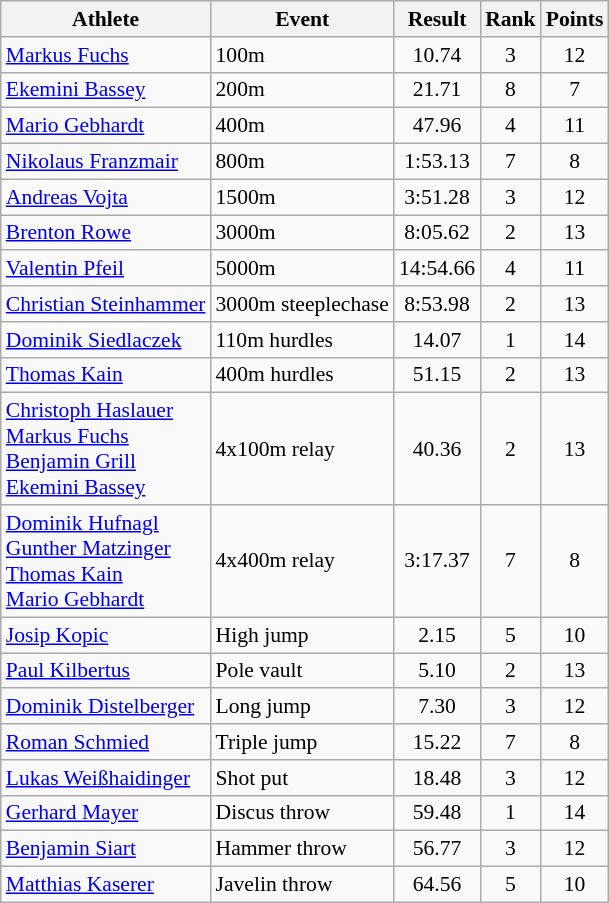<table class=wikitable style="font-size:90%">
<tr>
<th>Athlete</th>
<th>Event</th>
<th>Result</th>
<th>Rank</th>
<th>Points</th>
</tr>
<tr align=center>
<td align=left><a href='#'>Markus Fuchs</a></td>
<td align=left>100m</td>
<td>10.74</td>
<td>3</td>
<td>12</td>
</tr>
<tr align=center>
<td align=left><a href='#'>Ekemini Bassey</a></td>
<td align=left>200m</td>
<td>21.71</td>
<td>8</td>
<td>7</td>
</tr>
<tr align=center>
<td align=left><a href='#'>Mario Gebhardt</a></td>
<td align=left>400m</td>
<td>47.96</td>
<td>4</td>
<td>11</td>
</tr>
<tr align=center>
<td align=left><a href='#'>Nikolaus Franzmair</a></td>
<td align=left>800m</td>
<td>1:53.13</td>
<td>7</td>
<td>8</td>
</tr>
<tr align=center>
<td align=left><a href='#'>Andreas Vojta</a></td>
<td align=left>1500m</td>
<td>3:51.28</td>
<td>3</td>
<td>12</td>
</tr>
<tr align=center>
<td align=left><a href='#'>Brenton Rowe</a></td>
<td align=left>3000m</td>
<td>8:05.62</td>
<td>2</td>
<td>13</td>
</tr>
<tr align=center>
<td align=left><a href='#'>Valentin Pfeil</a></td>
<td align=left>5000m</td>
<td>14:54.66</td>
<td>4</td>
<td>11</td>
</tr>
<tr align=center>
<td align=left><a href='#'>Christian Steinhammer</a></td>
<td align=left>3000m steeplechase</td>
<td>8:53.98</td>
<td>2</td>
<td>13</td>
</tr>
<tr align=center>
<td align=left><a href='#'>Dominik Siedlaczek</a></td>
<td align=left>110m hurdles</td>
<td>14.07</td>
<td>1</td>
<td>14</td>
</tr>
<tr align=center>
<td align=left><a href='#'>Thomas Kain</a></td>
<td align=left>400m hurdles</td>
<td>51.15</td>
<td>2</td>
<td>13</td>
</tr>
<tr align=center>
<td align=left><a href='#'>Christoph Haslauer</a><br><a href='#'>Markus Fuchs</a><br><a href='#'>Benjamin Grill</a><br><a href='#'>Ekemini Bassey</a></td>
<td align=left>4x100m relay</td>
<td>40.36</td>
<td>2</td>
<td>13</td>
</tr>
<tr align=center>
<td align=left><a href='#'>Dominik Hufnagl</a><br><a href='#'>Gunther Matzinger</a><br><a href='#'>Thomas Kain</a><br><a href='#'>Mario Gebhardt</a></td>
<td align=left>4x400m relay</td>
<td>3:17.37</td>
<td>7</td>
<td>8</td>
</tr>
<tr align=center>
<td align=left><a href='#'>Josip Kopic</a></td>
<td align=left>High jump</td>
<td>2.15</td>
<td>5</td>
<td>10</td>
</tr>
<tr align=center>
<td align=left><a href='#'>Paul Kilbertus</a></td>
<td align=left>Pole vault</td>
<td>5.10</td>
<td>2</td>
<td>13</td>
</tr>
<tr align=center>
<td align=left><a href='#'>Dominik Distelberger</a></td>
<td align=left>Long jump</td>
<td>7.30</td>
<td>3</td>
<td>12</td>
</tr>
<tr align=center>
<td align=left><a href='#'>Roman Schmied</a></td>
<td align=left>Triple jump</td>
<td>15.22</td>
<td>7</td>
<td>8</td>
</tr>
<tr align=center>
<td align=left><a href='#'>Lukas Weißhaidinger</a></td>
<td align=left>Shot put</td>
<td>18.48</td>
<td>3</td>
<td>12</td>
</tr>
<tr align=center>
<td align=left><a href='#'>Gerhard Mayer</a></td>
<td align=left>Discus throw</td>
<td>59.48</td>
<td>1</td>
<td>14</td>
</tr>
<tr align=center>
<td align=left><a href='#'>Benjamin Siart</a></td>
<td align=left>Hammer throw</td>
<td>56.77</td>
<td>3</td>
<td>12</td>
</tr>
<tr align=center>
<td align=left><a href='#'>Matthias Kaserer</a></td>
<td align=left>Javelin throw</td>
<td>64.56</td>
<td>5</td>
<td>10</td>
</tr>
</table>
